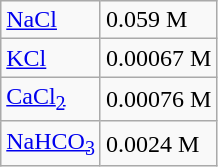<table class="wikitable">
<tr>
<td><a href='#'>NaCl</a></td>
<td>0.059 M</td>
</tr>
<tr>
<td><a href='#'>KCl</a></td>
<td>0.00067 M</td>
</tr>
<tr>
<td><a href='#'>CaCl<sub>2</sub></a></td>
<td>0.00076 M</td>
</tr>
<tr>
<td><a href='#'>NaHCO<sub>3</sub></a></td>
<td>0.0024 M</td>
</tr>
</table>
